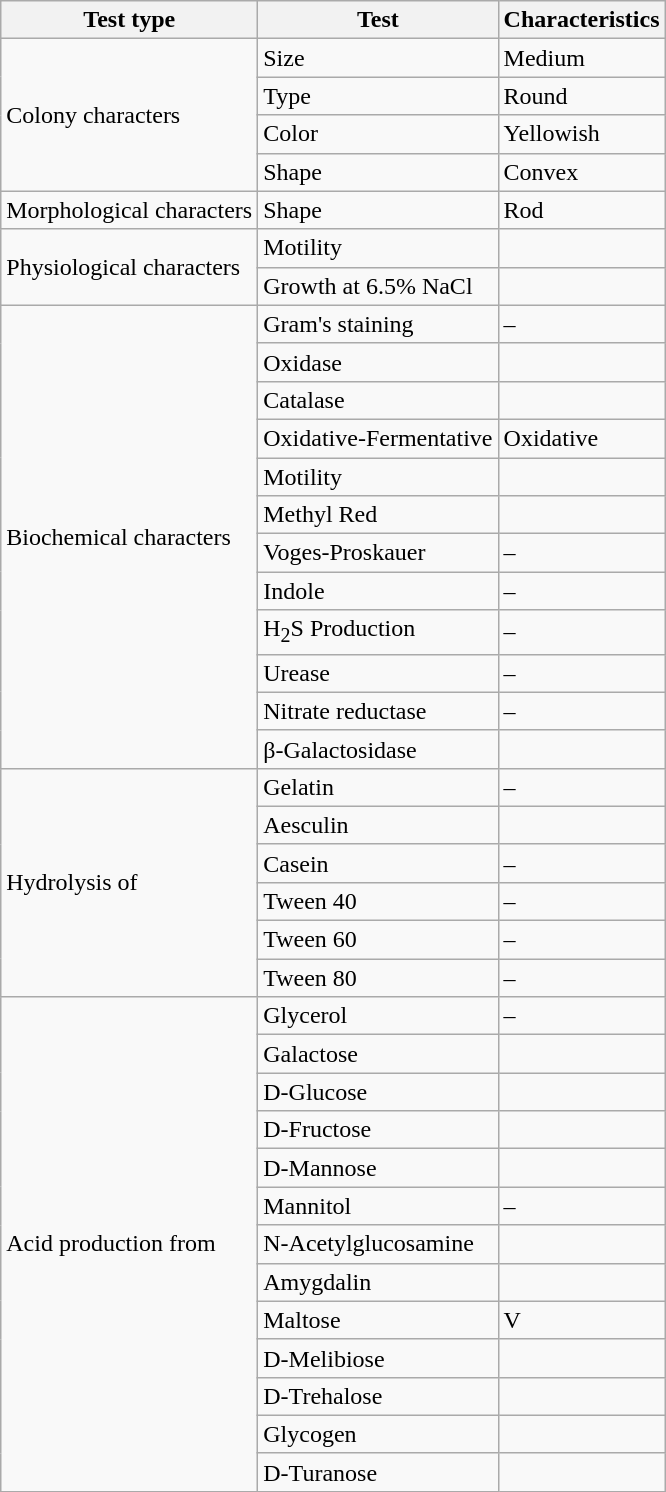<table class="wikitable">
<tr>
<th>Test type</th>
<th>Test</th>
<th>Characteristics</th>
</tr>
<tr>
<td rowspan="4">Colony  characters</td>
<td>Size</td>
<td>Medium</td>
</tr>
<tr>
<td>Type</td>
<td>Round</td>
</tr>
<tr>
<td>Color</td>
<td>Yellowish</td>
</tr>
<tr>
<td>Shape</td>
<td>Convex</td>
</tr>
<tr>
<td>Morphological  characters</td>
<td>Shape</td>
<td>Rod</td>
</tr>
<tr>
<td rowspan="2">Physiological  characters</td>
<td>Motility</td>
<td></td>
</tr>
<tr>
<td>Growth  at 6.5% NaCl</td>
<td></td>
</tr>
<tr>
<td rowspan="12">Biochemical  characters</td>
<td>Gram's staining</td>
<td>–</td>
</tr>
<tr>
<td>Oxidase</td>
<td></td>
</tr>
<tr>
<td>Catalase</td>
<td></td>
</tr>
<tr>
<td>Oxidative-Fermentative</td>
<td>Oxidative</td>
</tr>
<tr>
<td>Motility</td>
<td></td>
</tr>
<tr>
<td>Methyl Red</td>
<td></td>
</tr>
<tr>
<td>Voges-Proskauer</td>
<td>–</td>
</tr>
<tr>
<td>Indole</td>
<td>–</td>
</tr>
<tr>
<td>H<sub>2</sub>S Production</td>
<td>–</td>
</tr>
<tr>
<td>Urease</td>
<td>–</td>
</tr>
<tr>
<td>Nitrate reductase</td>
<td>–</td>
</tr>
<tr>
<td>β-Galactosidase</td>
<td></td>
</tr>
<tr>
<td rowspan="6">Hydrolysis  of</td>
<td>Gelatin</td>
<td>–</td>
</tr>
<tr>
<td>Aesculin</td>
<td></td>
</tr>
<tr>
<td>Casein</td>
<td>–</td>
</tr>
<tr>
<td>Tween 40</td>
<td>–</td>
</tr>
<tr>
<td>Tween 60</td>
<td>–</td>
</tr>
<tr>
<td>Tween 80</td>
<td>–</td>
</tr>
<tr>
<td rowspan="13">Acid  production from</td>
<td>Glycerol</td>
<td>–</td>
</tr>
<tr>
<td>Galactose</td>
<td></td>
</tr>
<tr>
<td>D-Glucose</td>
<td></td>
</tr>
<tr>
<td>D-Fructose</td>
<td></td>
</tr>
<tr>
<td>D-Mannose</td>
<td></td>
</tr>
<tr>
<td>Mannitol</td>
<td>–</td>
</tr>
<tr>
<td>N-Acetylglucosamine</td>
<td></td>
</tr>
<tr>
<td>Amygdalin</td>
<td></td>
</tr>
<tr>
<td>Maltose</td>
<td>V</td>
</tr>
<tr>
<td>D-Melibiose</td>
<td></td>
</tr>
<tr>
<td>D-Trehalose</td>
<td></td>
</tr>
<tr>
<td>Glycogen</td>
<td></td>
</tr>
<tr>
<td>D-Turanose</td>
<td></td>
</tr>
</table>
